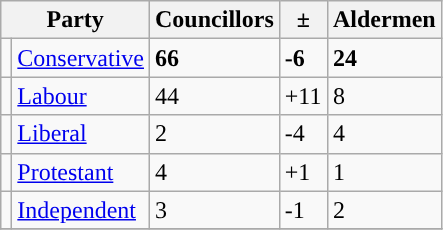<table class="wikitable">
<tr>
<th colspan="2">Party</th>
<th>Councillors</th>
<th>  ±  </th>
<th>Aldermen</th>
</tr>
<tr>
<td style="background-color: "></td>
<td><a href='#'>Conservative</a></td>
<td><strong>66</strong></td>
<td><strong>-6</strong></td>
<td><strong>24</strong></td>
</tr>
<tr>
<td style="background-color: "></td>
<td><a href='#'>Labour</a></td>
<td>44</td>
<td>+11</td>
<td>8</td>
</tr>
<tr>
<td style="background-color: "></td>
<td><a href='#'>Liberal</a></td>
<td>2</td>
<td>-4</td>
<td>4</td>
</tr>
<tr>
<td style="background-color: "></td>
<td><a href='#'>Protestant</a></td>
<td>4</td>
<td>+1</td>
<td>1</td>
</tr>
<tr>
<td style="background-color: "></td>
<td><a href='#'>Independent</a></td>
<td>3</td>
<td>-1</td>
<td>2</td>
</tr>
<tr>
</tr>
</table>
